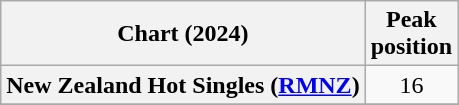<table class="wikitable sortable plainrowheaders" style="text-align:center">
<tr>
<th scope="col">Chart (2024)</th>
<th scope="col">Peak<br>position</th>
</tr>
<tr>
<th scope="row">New Zealand Hot Singles (<a href='#'>RMNZ</a>)</th>
<td>16</td>
</tr>
<tr>
</tr>
<tr>
</tr>
</table>
